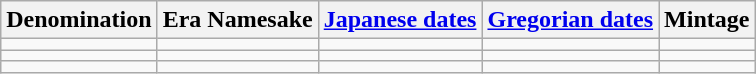<table class="wikitable">
<tr>
<th>Denomination</th>
<th>Era Namesake</th>
<th><a href='#'>Japanese dates</a></th>
<th><a href='#'>Gregorian dates</a></th>
<th>Mintage</th>
</tr>
<tr>
<td></td>
<td></td>
<td></td>
<td></td>
<td></td>
</tr>
<tr>
<td></td>
<td></td>
<td></td>
<td></td>
<td></td>
</tr>
<tr>
<td></td>
<td></td>
<td></td>
<td></td>
<td></td>
</tr>
</table>
